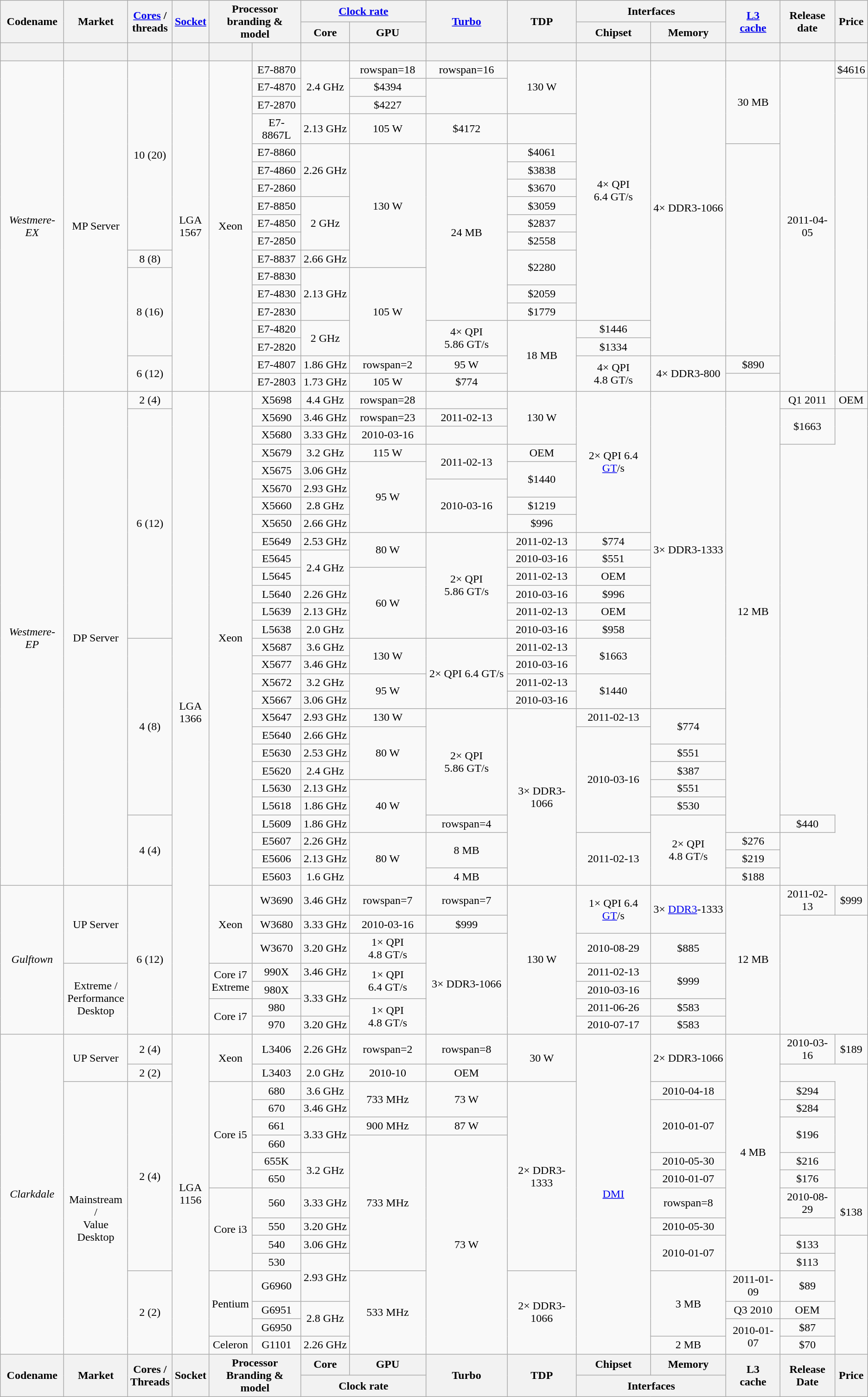<table class="wikitable sortable hover-highlight" style="text-align: center">
<tr>
<th rowspan=2>Codename</th>
<th rowspan=2>Market</th>
<th rowspan=2><a href='#'>Cores</a> /<br>threads</th>
<th rowspan=2><a href='#'>Socket</a></th>
<th colspan=2 rowspan=2>Processor<br>branding & model</th>
<th colspan=2><a href='#'>Clock rate</a></th>
<th rowspan=2><a href='#'>Turbo</a></th>
<th rowspan=2>TDP</th>
<th colspan=2>Interfaces</th>
<th rowspan=2><a href='#'>L3<br>cache</a></th>
<th rowspan=2>Release<br>date</th>
<th rowspan=2>Price</th>
</tr>
<tr>
<th>Core</th>
<th>GPU</th>
<th>Chipset</th>
<th>Memory</th>
</tr>
<tr>
<th style="background-position:center"><br></th>
<th style="background-position:center"></th>
<th style="background-position:center"></th>
<th style="background-position:center"></th>
<th style="background-position:center"></th>
<th style="background-position:center"></th>
<th style="background-position:center"></th>
<th style="background-position:center"></th>
<th style="background-position:center"></th>
<th style="background-position:center"></th>
<th style="background-position:center"></th>
<th style="background-position:center"></th>
<th style="background-position:center"></th>
<th style="background-position:center"></th>
<th style="background-position:center"></th>
</tr>
<tr>
<td rowspan=18><em>Westmere-EX</em></td>
<td rowspan=18>MP Server</td>
<td rowspan=10>10 (20)</td>
<td rowspan=18>LGA<br>1567</td>
<td rowspan=18>Xeon</td>
<td>E7-8870</td>
<td rowspan=3>2.4 GHz</td>
<td>rowspan=18 </td>
<td>rowspan=16 </td>
<td rowspan=3>130 W</td>
<td rowspan=14>4× QPI 6.4 GT/s</td>
<td rowspan=16>4× DDR3-1066</td>
<td rowspan=4>30 MB</td>
<td rowspan=18>2011-04-05</td>
<td>$4616</td>
</tr>
<tr>
<td>E7-4870</td>
<td>$4394</td>
</tr>
<tr>
<td>E7-2870</td>
<td>$4227</td>
</tr>
<tr>
<td>E7-8867L</td>
<td>2.13 GHz</td>
<td>105 W</td>
<td>$4172</td>
</tr>
<tr>
<td>E7-8860</td>
<td rowspan=3>2.26 GHz</td>
<td rowspan=7>130 W</td>
<td rowspan=10>24 MB</td>
<td>$4061</td>
</tr>
<tr>
<td>E7-4860</td>
<td>$3838</td>
</tr>
<tr>
<td>E7-2860</td>
<td>$3670</td>
</tr>
<tr>
<td>E7-8850</td>
<td rowspan=3>2 GHz</td>
<td>$3059</td>
</tr>
<tr>
<td>E7-4850</td>
<td>$2837</td>
</tr>
<tr>
<td>E7-2850</td>
<td>$2558</td>
</tr>
<tr>
<td>8 (8)</td>
<td>E7-8837</td>
<td>2.66 GHz</td>
<td rowspan=2>$2280</td>
</tr>
<tr>
<td rowspan=5>8 (16)</td>
<td>E7-8830</td>
<td rowspan=3>2.13 GHz</td>
<td rowspan=5>105 W</td>
</tr>
<tr>
<td>E7-4830</td>
<td>$2059</td>
</tr>
<tr>
<td>E7-2830</td>
<td>$1779</td>
</tr>
<tr>
<td>E7-4820</td>
<td rowspan=2>2 GHz</td>
<td rowspan=2>4× QPI 5.86 GT/s</td>
<td rowspan=4>18 MB</td>
<td>$1446</td>
</tr>
<tr>
<td>E7-2820</td>
<td>$1334</td>
</tr>
<tr>
<td rowspan=2>6 (12)</td>
<td>E7-4807</td>
<td>1.86 GHz</td>
<td>rowspan=2 </td>
<td>95 W</td>
<td rowspan=2>4× QPI 4.8 GT/s</td>
<td rowspan=2>4× DDR3-800</td>
<td>$890</td>
</tr>
<tr>
<td>E7-2803</td>
<td>1.73 GHz</td>
<td>105 W</td>
<td>$774</td>
</tr>
<tr>
<td rowspan="28"><em>Westmere-EP</em></td>
<td rowspan=28>DP Server</td>
<td>2 (4)</td>
<td rowspan=35>LGA<br>1366</td>
<td rowspan=28>Xeon</td>
<td>X5698</td>
<td>4.4 GHz</td>
<td>rowspan=28 </td>
<td></td>
<td rowspan=3>130 W</td>
<td rowspan=8>2× QPI 6.4 <a href='#'>GT</a>/s</td>
<td rowspan=18>3× DDR3-1333</td>
<td rowspan=25>12 MB</td>
<td>Q1 2011</td>
<td>OEM</td>
</tr>
<tr>
<td rowspan=13>6 (12)</td>
<td>X5690</td>
<td>3.46 GHz</td>
<td>rowspan=23 </td>
<td>2011-02-13</td>
<td rowspan=2>$1663</td>
</tr>
<tr>
<td>X5680</td>
<td>3.33 GHz</td>
<td>2010-03-16</td>
</tr>
<tr>
<td>X5679</td>
<td>3.2 GHz</td>
<td>115 W</td>
<td rowspan=2>2011-02-13</td>
<td>OEM</td>
</tr>
<tr>
<td>X5675</td>
<td>3.06 GHz</td>
<td rowspan=4>95 W</td>
<td rowspan=2>$1440</td>
</tr>
<tr>
<td>X5670</td>
<td>2.93 GHz</td>
<td rowspan=3>2010-03-16</td>
</tr>
<tr>
<td>X5660</td>
<td>2.8 GHz</td>
<td>$1219</td>
</tr>
<tr>
<td>X5650</td>
<td>2.66 GHz</td>
<td>$996</td>
</tr>
<tr>
<td>E5649</td>
<td>2.53 GHz</td>
<td rowspan=2>80 W</td>
<td rowspan=6>2× QPI 5.86 GT/s</td>
<td>2011-02-13</td>
<td>$774</td>
</tr>
<tr>
<td>E5645</td>
<td rowspan=2>2.4 GHz</td>
<td>2010-03-16</td>
<td>$551</td>
</tr>
<tr>
<td>L5645</td>
<td rowspan=4>60 W</td>
<td>2011-02-13</td>
<td>OEM</td>
</tr>
<tr>
<td>L5640</td>
<td>2.26 GHz</td>
<td>2010-03-16</td>
<td>$996</td>
</tr>
<tr>
<td>L5639</td>
<td>2.13 GHz</td>
<td>2011-02-13</td>
<td>OEM</td>
</tr>
<tr>
<td>L5638</td>
<td>2.0 GHz</td>
<td>2010-03-16</td>
<td>$958</td>
</tr>
<tr>
<td rowspan=10>4 (8)</td>
<td>X5687</td>
<td>3.6 GHz</td>
<td rowspan=2>130 W</td>
<td rowspan=4>2× QPI 6.4 GT/s</td>
<td>2011-02-13</td>
<td rowspan=2>$1663</td>
</tr>
<tr>
<td>X5677</td>
<td>3.46 GHz</td>
<td>2010-03-16</td>
</tr>
<tr>
<td>X5672</td>
<td>3.2 GHz</td>
<td rowspan=2>95 W</td>
<td>2011-02-13</td>
<td rowspan=2>$1440</td>
</tr>
<tr>
<td>X5667</td>
<td>3.06 GHz</td>
<td>2010-03-16</td>
</tr>
<tr>
<td>X5647</td>
<td>2.93 GHz</td>
<td>130 W</td>
<td rowspan=6>2× QPI 5.86 GT/s</td>
<td rowspan=10>3× DDR3-1066</td>
<td>2011-02-13</td>
<td rowspan=2>$774</td>
</tr>
<tr>
<td>E5640</td>
<td>2.66 GHz</td>
<td rowspan=3>80 W</td>
<td rowspan=6>2010-03-16</td>
</tr>
<tr>
<td>E5630</td>
<td>2.53 GHz</td>
<td>$551</td>
</tr>
<tr>
<td>E5620</td>
<td>2.4 GHz</td>
<td>$387</td>
</tr>
<tr>
<td>L5630</td>
<td>2.13 GHz</td>
<td rowspan=3>40 W</td>
<td>$551</td>
</tr>
<tr>
<td>L5618</td>
<td>1.86 GHz</td>
<td>$530</td>
</tr>
<tr>
<td rowspan=4>4 (4)</td>
<td>L5609</td>
<td>1.86 GHz</td>
<td>rowspan=4 </td>
<td rowspan=4>2× QPI 4.8 GT/s</td>
<td>$440</td>
</tr>
<tr>
<td>E5607</td>
<td>2.26 GHz</td>
<td rowspan=3>80 W</td>
<td rowspan=2>8 MB</td>
<td rowspan=3>2011-02-13</td>
<td>$276</td>
</tr>
<tr>
<td>E5606</td>
<td>2.13 GHz</td>
<td>$219</td>
</tr>
<tr>
<td>E5603</td>
<td>1.6 GHz</td>
<td>4 MB</td>
<td>$188</td>
</tr>
<tr>
<td rowspan="7"><em>Gulftown</em></td>
<td rowspan="3">UP Server</td>
<td rowspan=7>6 (12)</td>
<td rowspan=3>Xeon</td>
<td>W3690</td>
<td>3.46 GHz</td>
<td>rowspan=7 </td>
<td>rowspan=7 </td>
<td rowspan=7>130 W</td>
<td rowspan=2>1× QPI 6.4 <a href='#'>GT</a>/s</td>
<td rowspan=2>3× <a href='#'>DDR3</a>-1333</td>
<td rowspan=7>12 MB</td>
<td>2011-02-13</td>
<td>$999</td>
</tr>
<tr>
<td>W3680</td>
<td>3.33 GHz</td>
<td>2010-03-16</td>
<td>$999</td>
</tr>
<tr>
<td>W3670</td>
<td>3.20 GHz</td>
<td>1× QPI 4.8 GT/s</td>
<td rowspan=5>3× DDR3-1066</td>
<td>2010-08-29</td>
<td>$885</td>
</tr>
<tr>
<td rowspan="4">Extreme /<br>Performance<br>Desktop</td>
<td rowspan=2>Core i7<br>Extreme</td>
<td>990X</td>
<td>3.46 GHz</td>
<td rowspan=2>1× QPI 6.4 GT/s</td>
<td>2011-02-13</td>
<td rowspan=2>$999</td>
</tr>
<tr>
<td>980X</td>
<td rowspan=2>3.33 GHz</td>
<td>2010-03-16</td>
</tr>
<tr>
<td rowspan="2">Core i7</td>
<td>980</td>
<td rowspan=2>1× QPI 4.8 GT/s</td>
<td>2011-06-26</td>
<td>$583</td>
</tr>
<tr>
<td>970</td>
<td>3.20 GHz</td>
<td>2010-07-17</td>
<td>$583</td>
</tr>
<tr>
<td rowspan=16><em>Clarkdale</em></td>
<td rowspan=2>UP Server</td>
<td>2 (4)</td>
<td rowspan=16>LGA<br>1156</td>
<td rowspan=2>Xeon</td>
<td>L3406</td>
<td>2.26 GHz</td>
<td>rowspan=2 </td>
<td>rowspan=8 </td>
<td rowspan=2>30 W</td>
<td rowspan=16><a href='#'>DMI</a></td>
<td rowspan=2>2× DDR3-1066</td>
<td rowspan=12>4 MB</td>
<td>2010-03-16</td>
<td>$189</td>
</tr>
<tr>
<td>2 (2)</td>
<td>L3403</td>
<td>2.0 GHz</td>
<td>2010-10</td>
<td>OEM</td>
</tr>
<tr>
<td rowspan=14>Mainstream /<br>Value<br>Desktop</td>
<td rowspan=10>2 (4)</td>
<td rowspan=6>Core i5</td>
<td>680</td>
<td>3.6 GHz</td>
<td rowspan=2>733 MHz</td>
<td rowspan=2>73 W</td>
<td rowspan=10>2× DDR3-1333</td>
<td>2010-04-18</td>
<td>$294</td>
</tr>
<tr>
<td>670</td>
<td>3.46 GHz</td>
<td rowspan=3>2010-01-07</td>
<td>$284</td>
</tr>
<tr>
<td>661</td>
<td rowspan=2>3.33 GHz</td>
<td>900 MHz</td>
<td>87 W</td>
<td rowspan=2>$196</td>
</tr>
<tr>
<td>660</td>
<td rowspan=7>733 MHz</td>
<td rowspan=11>73 W</td>
</tr>
<tr>
<td>655K</td>
<td rowspan=2>3.2 GHz</td>
<td>2010-05-30</td>
<td>$216</td>
</tr>
<tr>
<td>650</td>
<td>2010-01-07</td>
<td>$176</td>
</tr>
<tr>
<td rowspan=4>Core i3</td>
<td>560</td>
<td>3.33 GHz</td>
<td>rowspan=8 </td>
<td>2010-08-29</td>
<td rowspan=2>$138</td>
</tr>
<tr>
<td>550</td>
<td>3.20 GHz</td>
<td>2010-05-30</td>
</tr>
<tr>
<td>540</td>
<td>3.06 GHz</td>
<td rowspan=2>2010-01-07</td>
<td>$133</td>
</tr>
<tr>
<td>530</td>
<td rowspan=2>2.93 GHz</td>
<td>$113</td>
</tr>
<tr>
<td rowspan=4>2 (2)</td>
<td rowspan=3>Pentium</td>
<td>G6960</td>
<td rowspan=4>533 MHz</td>
<td rowspan=4>2× DDR3-1066</td>
<td rowspan=3>3 MB</td>
<td>2011-01-09</td>
<td>$89</td>
</tr>
<tr>
<td>G6951</td>
<td rowspan=2>2.8 GHz</td>
<td>Q3 2010</td>
<td>OEM</td>
</tr>
<tr>
<td>G6950</td>
<td rowspan=2>2010-01-07</td>
<td>$87</td>
</tr>
<tr>
<td>Celeron</td>
<td>G1101</td>
<td>2.26 GHz</td>
<td>2 MB</td>
<td>$70</td>
</tr>
<tr>
<th rowspan=2>Codename</th>
<th rowspan=2>Market</th>
<th rowspan=2>Cores /<br>Threads</th>
<th rowspan=2>Socket</th>
<th colspan=2 rowspan=2>Processor<br>Branding & model</th>
<th>Core</th>
<th>GPU</th>
<th rowspan=2>Turbo</th>
<th rowspan=2>TDP</th>
<th>Chipset</th>
<th>Memory</th>
<th rowspan=2>L3<br>cache</th>
<th rowspan=2>Release<br>Date</th>
<th rowspan=2>Price</th>
</tr>
<tr>
<th colspan=2>Clock rate</th>
<th colspan=2>Interfaces</th>
</tr>
</table>
